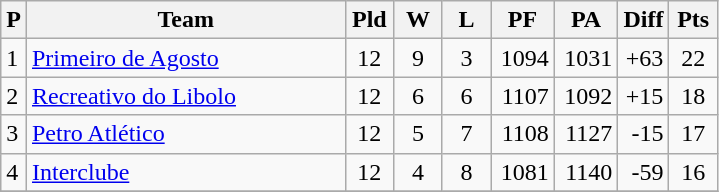<table class="wikitable">
<tr>
<th>P</th>
<th width=205>Team</th>
<th width=25>Pld</th>
<th width=25>W</th>
<th width=25>L</th>
<th width=35>PF</th>
<th width=35>PA</th>
<th width=25>Diff</th>
<th width=25>Pts</th>
</tr>
<tr>
<td>1</td>
<td><a href='#'>Primeiro de Agosto</a></td>
<td align="center">12</td>
<td align="center">9</td>
<td align="center">3</td>
<td align="right">1094</td>
<td align="right">1031</td>
<td align="right">+63</td>
<td align="center">22</td>
</tr>
<tr>
<td>2</td>
<td><a href='#'>Recreativo do Libolo</a></td>
<td align="center">12</td>
<td align="center">6</td>
<td align="center">6</td>
<td align="right">1107</td>
<td align="right">1092</td>
<td align="right">+15</td>
<td align="center">18</td>
</tr>
<tr>
<td>3</td>
<td><a href='#'>Petro Atlético</a></td>
<td align="center">12</td>
<td align="center">5</td>
<td align="center">7</td>
<td align="right">1108</td>
<td align="right">1127</td>
<td align="right">-15</td>
<td align="center">17</td>
</tr>
<tr>
<td>4</td>
<td><a href='#'>Interclube</a></td>
<td align="center">12</td>
<td align="center">4</td>
<td align="center">8</td>
<td align="right">1081</td>
<td align="right">1140</td>
<td align="right">-59</td>
<td align="center">16</td>
</tr>
<tr>
</tr>
</table>
